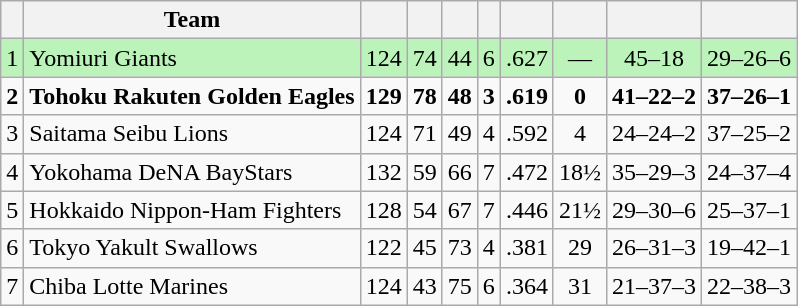<table class="wikitable plainrowheaders" style="text-align:center;">
<tr>
<th scope="col"></th>
<th scope="col">Team</th>
<th scope="col"></th>
<th scope="col"></th>
<th scope="col"></th>
<th scope="col"><a href='#'></a></th>
<th scope="col"><a href='#'></a></th>
<th scope="col"></th>
<th scope="col"></th>
<th scope="col"></th>
</tr>
<tr style="background: #BBF3BB">
<td>1</td>
<td style="text-align:left;">Yomiuri Giants</td>
<td>124</td>
<td>74</td>
<td>44</td>
<td>6</td>
<td>.627</td>
<td>—</td>
<td>45–18</td>
<td>29–26–6</td>
</tr>
<tr>
<td><strong>2</strong></td>
<td style="text-align:left;"><strong>Tohoku Rakuten Golden Eagles</strong></td>
<td><strong>129</strong></td>
<td><strong>78</strong></td>
<td><strong>48</strong></td>
<td><strong>3</strong></td>
<td><strong>.619</strong></td>
<td><strong>0</strong></td>
<td><strong>41–22–2</strong></td>
<td><strong>37–26–1</strong></td>
</tr>
<tr>
<td>3</td>
<td style="text-align:left;">Saitama Seibu Lions</td>
<td>124</td>
<td>71</td>
<td>49</td>
<td>4</td>
<td>.592</td>
<td>4</td>
<td>24–24–2</td>
<td>37–25–2</td>
</tr>
<tr>
<td>4</td>
<td style="text-align:left;">Yokohama DeNA BayStars</td>
<td>132</td>
<td>59</td>
<td>66</td>
<td>7</td>
<td>.472</td>
<td>18½</td>
<td>35–29–3</td>
<td>24–37–4</td>
</tr>
<tr>
<td>5</td>
<td style="text-align:left;">Hokkaido Nippon-Ham Fighters</td>
<td>128</td>
<td>54</td>
<td>67</td>
<td>7</td>
<td>.446</td>
<td>21½</td>
<td>29–30–6</td>
<td>25–37–1</td>
</tr>
<tr>
<td>6</td>
<td style="text-align:left;">Tokyo Yakult Swallows</td>
<td>122</td>
<td>45</td>
<td>73</td>
<td>4</td>
<td>.381</td>
<td>29</td>
<td>26–31–3</td>
<td>19–42–1</td>
</tr>
<tr>
<td>7</td>
<td style="text-align:left;">Chiba Lotte Marines</td>
<td>124</td>
<td>43</td>
<td>75</td>
<td>6</td>
<td>.364</td>
<td>31</td>
<td>21–37–3</td>
<td>22–38–3</td>
</tr>
</table>
